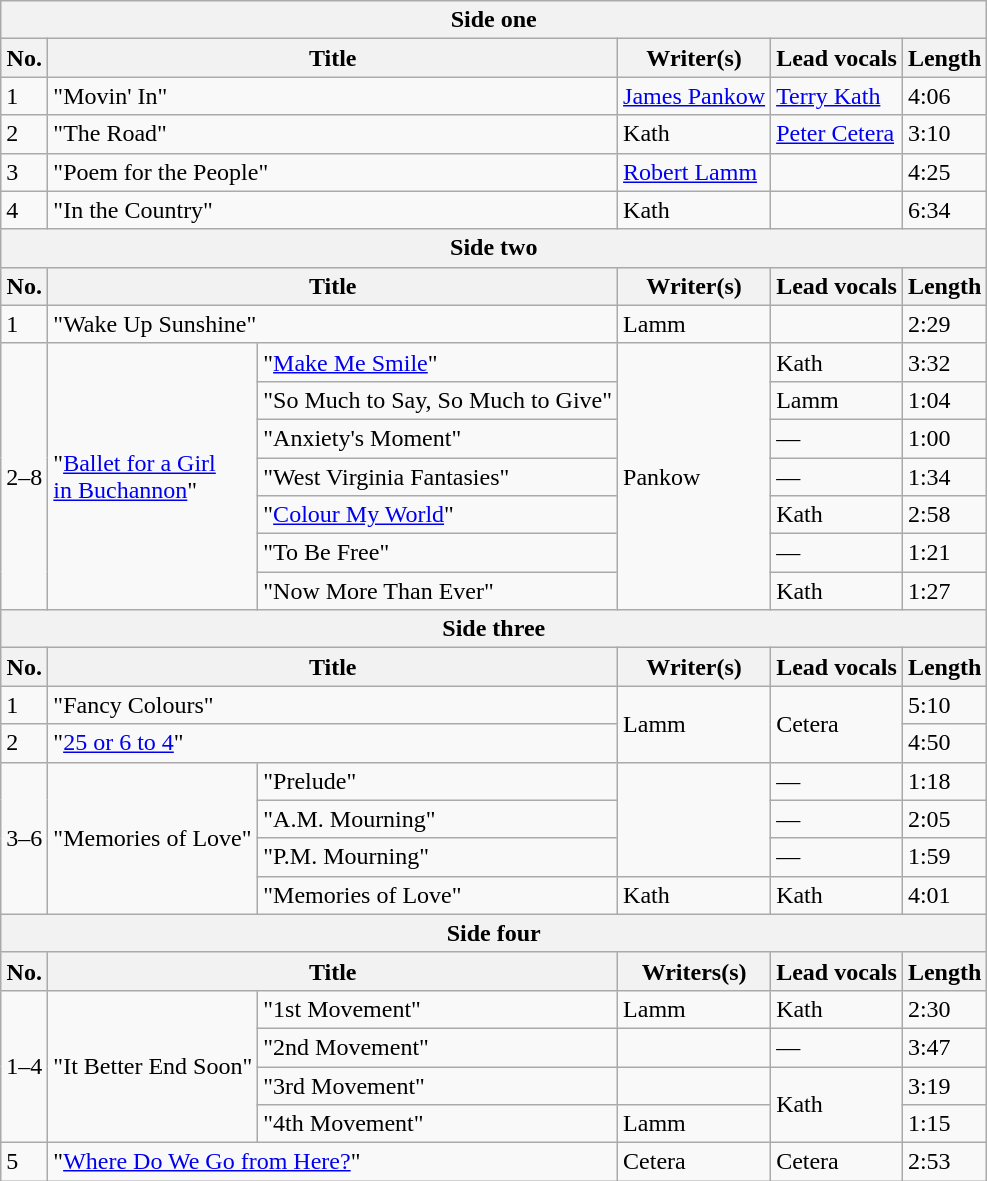<table class="wikitable">
<tr>
<th colspan=6>Side one</th>
</tr>
<tr>
<th>No.</th>
<th colspan=2>Title</th>
<th>Writer(s)</th>
<th>Lead vocals</th>
<th>Length</th>
</tr>
<tr>
<td>1</td>
<td colspan=2>"Movin' In"</td>
<td><a href='#'>James Pankow</a></td>
<td><a href='#'>Terry Kath</a></td>
<td>4:06</td>
</tr>
<tr>
<td>2</td>
<td colspan=2>"The Road"</td>
<td>Kath</td>
<td><a href='#'>Peter Cetera</a></td>
<td>3:10</td>
</tr>
<tr>
<td>3</td>
<td colspan=2>"Poem for the People"</td>
<td><a href='#'>Robert Lamm</a></td>
<td></td>
<td>4:25</td>
</tr>
<tr>
<td>4</td>
<td colspan=2>"In the Country"</td>
<td>Kath</td>
<td></td>
<td>6:34</td>
</tr>
<tr>
<th colspan=6>Side two</th>
</tr>
<tr>
<th>No.</th>
<th colspan=2>Title</th>
<th>Writer(s)</th>
<th>Lead vocals</th>
<th>Length</th>
</tr>
<tr>
<td>1</td>
<td colspan=2>"Wake Up Sunshine"</td>
<td>Lamm</td>
<td></td>
<td>2:29</td>
</tr>
<tr>
<td rowspan=7>2–8</td>
<td rowspan=7>"<a href='#'>Ballet for a Girl <br> in Buchannon</a>"<br></td>
<td>"<a href='#'>Make Me Smile</a>"</td>
<td rowspan="7">Pankow</td>
<td>Kath</td>
<td>3:32</td>
</tr>
<tr>
<td>"So Much to Say, So Much to Give"</td>
<td>Lamm</td>
<td>1:04</td>
</tr>
<tr>
<td>"Anxiety's Moment"</td>
<td>—</td>
<td>1:00</td>
</tr>
<tr>
<td>"West Virginia Fantasies"</td>
<td>—</td>
<td>1:34</td>
</tr>
<tr>
<td>"<a href='#'>Colour My World</a>"</td>
<td>Kath</td>
<td>2:58</td>
</tr>
<tr>
<td>"To Be Free"</td>
<td>—</td>
<td>1:21</td>
</tr>
<tr>
<td>"Now More Than Ever"</td>
<td>Kath</td>
<td>1:27</td>
</tr>
<tr>
<th colspan=6>Side three</th>
</tr>
<tr>
<th>No.</th>
<th colspan=2>Title</th>
<th>Writer(s)</th>
<th>Lead vocals</th>
<th>Length</th>
</tr>
<tr>
<td>1</td>
<td colspan=2>"Fancy Colours"</td>
<td rowspan="2">Lamm</td>
<td rowspan="2">Cetera</td>
<td>5:10</td>
</tr>
<tr>
<td>2</td>
<td colspan=2>"<a href='#'>25 or 6 to 4</a>"</td>
<td>4:50</td>
</tr>
<tr>
<td rowspan=4>3–6</td>
<td rowspan=4>"Memories of Love" <br> </td>
<td>"Prelude"</td>
<td rowspan="3"></td>
<td>—</td>
<td>1:18</td>
</tr>
<tr>
<td>"A.M. Mourning"</td>
<td>—</td>
<td>2:05</td>
</tr>
<tr>
<td>"P.M. Mourning"</td>
<td>—</td>
<td>1:59</td>
</tr>
<tr>
<td>"Memories of Love"</td>
<td>Kath</td>
<td>Kath</td>
<td>4:01</td>
</tr>
<tr>
<th colspan=6>Side four</th>
</tr>
<tr>
<th>No.</th>
<th colspan=2>Title</th>
<th>Writers(s)</th>
<th>Lead vocals</th>
<th>Length</th>
</tr>
<tr>
<td rowspan=4>1–4</td>
<td rowspan=4>"It Better End Soon" <br> </td>
<td>"1st Movement"</td>
<td>Lamm</td>
<td>Kath</td>
<td>2:30</td>
</tr>
<tr>
<td>"2nd Movement"</td>
<td></td>
<td>—</td>
<td>3:47</td>
</tr>
<tr>
<td>"3rd Movement"</td>
<td></td>
<td rowspan="2">Kath</td>
<td>3:19</td>
</tr>
<tr>
<td>"4th Movement"</td>
<td>Lamm</td>
<td>1:15</td>
</tr>
<tr>
<td>5</td>
<td colspan=2>"<a href='#'>Where Do We Go from Here?</a>"</td>
<td>Cetera</td>
<td>Cetera</td>
<td>2:53</td>
</tr>
</table>
